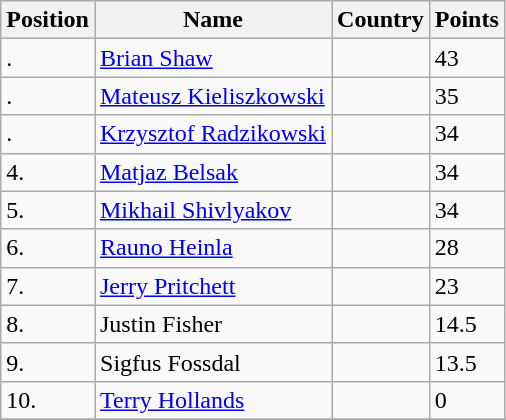<table class="wikitable">
<tr>
<th>Position</th>
<th>Name</th>
<th>Country</th>
<th>Points</th>
</tr>
<tr>
<td>.</td>
<td><a href='#'>Brian Shaw</a></td>
<td></td>
<td>43</td>
</tr>
<tr>
<td>.</td>
<td><a href='#'>Mateusz Kieliszkowski</a></td>
<td></td>
<td>35</td>
</tr>
<tr>
<td>.</td>
<td><a href='#'>Krzysztof Radzikowski</a></td>
<td></td>
<td>34</td>
</tr>
<tr>
<td>4.</td>
<td><a href='#'>Matjaz Belsak</a></td>
<td></td>
<td>34</td>
</tr>
<tr>
<td>5.</td>
<td><a href='#'>Mikhail Shivlyakov</a></td>
<td></td>
<td>34</td>
</tr>
<tr>
<td>6.</td>
<td><a href='#'>Rauno Heinla</a></td>
<td></td>
<td>28</td>
</tr>
<tr>
<td>7.</td>
<td><a href='#'>Jerry Pritchett</a></td>
<td></td>
<td>23</td>
</tr>
<tr>
<td>8.</td>
<td>Justin Fisher</td>
<td></td>
<td>14.5</td>
</tr>
<tr>
<td>9.</td>
<td>Sigfus Fossdal</td>
<td></td>
<td>13.5</td>
</tr>
<tr>
<td>10.</td>
<td><a href='#'>Terry Hollands</a></td>
<td></td>
<td>0</td>
</tr>
<tr>
</tr>
</table>
